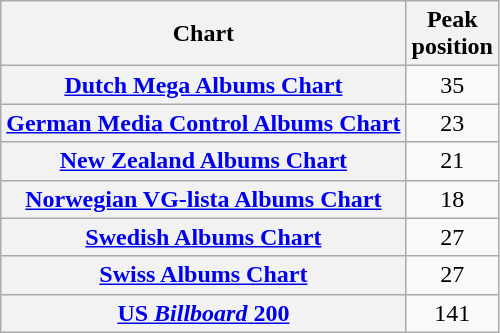<table class="wikitable sortable plainrowheaders" style="text-align:center">
<tr>
<th>Chart</th>
<th>Peak<br>position</th>
</tr>
<tr>
<th scope="row"><a href='#'>Dutch Mega Albums Chart</a></th>
<td>35</td>
</tr>
<tr>
<th scope="row"><a href='#'>German Media Control Albums Chart</a></th>
<td>23</td>
</tr>
<tr>
<th scope="row"><a href='#'>New Zealand Albums Chart</a></th>
<td>21</td>
</tr>
<tr>
<th scope="row"><a href='#'>Norwegian VG-lista Albums Chart</a></th>
<td>18</td>
</tr>
<tr>
<th scope="row"><a href='#'>Swedish Albums Chart</a></th>
<td>27</td>
</tr>
<tr>
<th scope="row"><a href='#'>Swiss Albums Chart</a></th>
<td>27</td>
</tr>
<tr>
<th scope="row"><a href='#'>US <em>Billboard</em> 200</a></th>
<td>141</td>
</tr>
</table>
